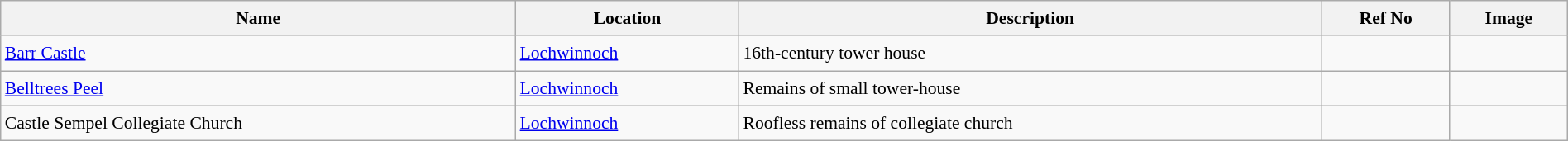<table class="wikitable sortable" style="font-size: 90%;width:100%;border:0px;text-align:left;line-height:150%;">
<tr>
<th>Name</th>
<th>Location</th>
<th class="unsortable">Description</th>
<th>Ref No</th>
<th class="unsortable">Image</th>
</tr>
<tr>
<td><a href='#'>Barr Castle</a></td>
<td><a href='#'>Lochwinnoch</a></td>
<td>16th-century tower house</td>
<td></td>
<td></td>
</tr>
<tr>
<td><a href='#'>Belltrees Peel</a></td>
<td><a href='#'>Lochwinnoch</a></td>
<td>Remains of small tower-house</td>
<td></td>
<td></td>
</tr>
<tr>
<td>Castle Sempel Collegiate Church</td>
<td><a href='#'>Lochwinnoch</a></td>
<td>Roofless remains of collegiate church</td>
<td></td>
<td></td>
</tr>
<tr>
</tr>
</table>
